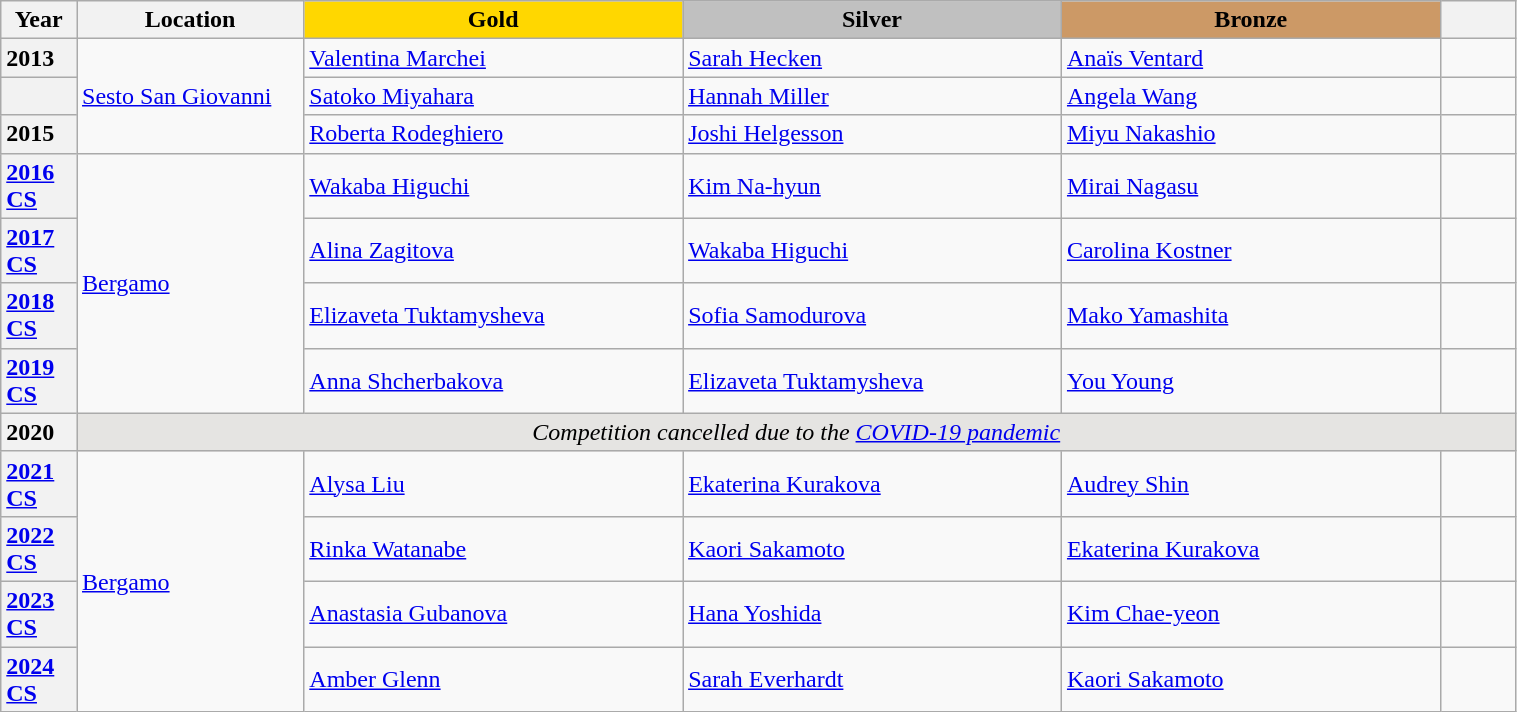<table class="wikitable unsortable" style="text-align:left; width:80%">
<tr>
<th scope="col" style="text-align:center; width:5%">Year</th>
<th scope="col" style="text-align:center; width:15%">Location</th>
<th scope="col" style="text-align:center; width:25%; background:gold">Gold</th>
<th scope="col" style="text-align:center; width:25%; background:silver">Silver</th>
<th scope="col" style="text-align:center; width:25%; background:#c96">Bronze</th>
<th scope="col" style="text-align:center; width:5%"></th>
</tr>
<tr>
<th scope="row" style="text-align:left">2013</th>
<td rowspan="3"><a href='#'>Sesto San Giovanni</a></td>
<td> <a href='#'>Valentina Marchei</a></td>
<td> <a href='#'>Sarah Hecken</a></td>
<td> <a href='#'>Anaïs Ventard</a></td>
<td></td>
</tr>
<tr>
<th scope="row" style="text-align:left"></th>
<td> <a href='#'>Satoko Miyahara</a></td>
<td> <a href='#'>Hannah Miller</a></td>
<td> <a href='#'>Angela Wang</a></td>
<td></td>
</tr>
<tr>
<th scope="row" style="text-align:left">2015</th>
<td> <a href='#'>Roberta Rodeghiero</a></td>
<td> <a href='#'>Joshi Helgesson</a></td>
<td> <a href='#'>Miyu Nakashio</a></td>
<td></td>
</tr>
<tr>
<th scope="row" style="text-align:left"><a href='#'>2016 CS</a></th>
<td rowspan="4"><a href='#'>Bergamo</a></td>
<td> <a href='#'>Wakaba Higuchi</a></td>
<td> <a href='#'>Kim Na-hyun</a></td>
<td> <a href='#'>Mirai Nagasu</a></td>
<td></td>
</tr>
<tr>
<th scope="row" style="text-align:left"><a href='#'>2017 CS</a></th>
<td> <a href='#'>Alina Zagitova</a></td>
<td> <a href='#'>Wakaba Higuchi</a></td>
<td> <a href='#'>Carolina Kostner</a></td>
<td></td>
</tr>
<tr>
<th scope="row" style="text-align:left"><a href='#'>2018 CS</a></th>
<td> <a href='#'>Elizaveta Tuktamysheva</a></td>
<td> <a href='#'>Sofia Samodurova</a></td>
<td> <a href='#'>Mako Yamashita</a></td>
<td></td>
</tr>
<tr>
<th scope="row" style="text-align:left"><a href='#'>2019 CS</a></th>
<td> <a href='#'>Anna Shcherbakova</a></td>
<td> <a href='#'>Elizaveta Tuktamysheva</a></td>
<td> <a href='#'>You Young</a></td>
<td></td>
</tr>
<tr>
<th scope="row" style="text-align:left">2020</th>
<td colspan="5" align="center" bgcolor="e5e4e2"><em>Competition cancelled due to the <a href='#'>COVID-19 pandemic</a></em></td>
</tr>
<tr>
<th scope="row" style="text-align:left"><a href='#'>2021 CS</a></th>
<td rowspan="4"><a href='#'>Bergamo</a></td>
<td> <a href='#'>Alysa Liu</a></td>
<td> <a href='#'>Ekaterina Kurakova</a></td>
<td> <a href='#'>Audrey Shin</a></td>
<td></td>
</tr>
<tr>
<th scope="row" style="text-align:left"><a href='#'>2022 CS</a></th>
<td> <a href='#'>Rinka Watanabe</a></td>
<td> <a href='#'>Kaori Sakamoto</a></td>
<td> <a href='#'>Ekaterina Kurakova</a></td>
<td></td>
</tr>
<tr>
<th scope="row" style="text-align:left"><a href='#'>2023 CS</a></th>
<td> <a href='#'>Anastasia Gubanova</a></td>
<td> <a href='#'>Hana Yoshida</a></td>
<td> <a href='#'>Kim Chae-yeon</a></td>
<td></td>
</tr>
<tr>
<th scope="row" style="text-align:left"><a href='#'>2024 CS</a></th>
<td> <a href='#'>Amber Glenn</a></td>
<td> <a href='#'>Sarah Everhardt</a></td>
<td> <a href='#'>Kaori Sakamoto</a></td>
<td></td>
</tr>
</table>
